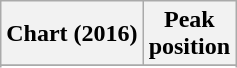<table class="wikitable sortable plainrowheaders" style="text-align:center">
<tr>
<th scope="col">Chart (2016)</th>
<th scope="col">Peak<br>position</th>
</tr>
<tr>
</tr>
<tr>
</tr>
<tr>
</tr>
</table>
